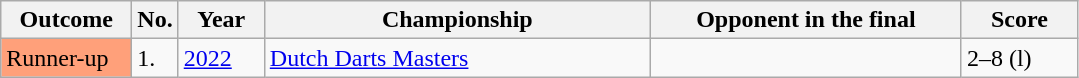<table class=" sortable wikitable">
<tr>
<th style="width:80px;">Outcome</th>
<th style="width:20px;">No.</th>
<th style="width:50px;">Year</th>
<th style="width:250px;">Championship</th>
<th style="width:200px;">Opponent in the final</th>
<th style="width:70px;">Score</th>
</tr>
<tr style=>
<td style="background:#ffa07a">Runner-up</td>
<td>1.</td>
<td><a href='#'>2022</a></td>
<td><a href='#'>Dutch Darts Masters</a></td>
<td></td>
<td>2–8 (l)</td>
</tr>
</table>
